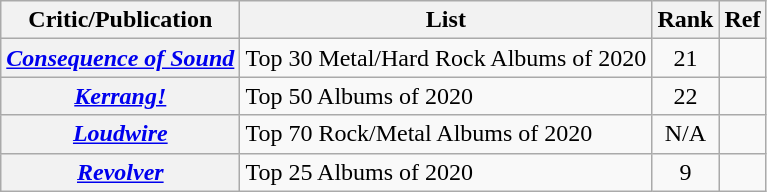<table class="wikitable plainrowheaders">
<tr>
<th>Critic/Publication</th>
<th>List</th>
<th>Rank</th>
<th>Ref</th>
</tr>
<tr>
<th scope="row"><em><a href='#'>Consequence of Sound</a></em></th>
<td>Top 30 Metal/Hard Rock Albums of 2020</td>
<td style="text-align:center;">21</td>
<td style="text-align:center;"></td>
</tr>
<tr>
<th scope="row"><em><a href='#'>Kerrang!</a></em></th>
<td>Top 50 Albums of 2020</td>
<td style="text-align:center;">22</td>
<td style="text-align:center;"></td>
</tr>
<tr>
<th scope="row"><em><a href='#'>Loudwire</a></em></th>
<td>Top 70 Rock/Metal Albums of 2020</td>
<td style="text-align:center;">N/A</td>
<td style="text-align:center;"></td>
</tr>
<tr>
<th scope="row"><em><a href='#'>Revolver</a></em></th>
<td>Top 25 Albums of 2020</td>
<td style="text-align:center;">9</td>
<td style="text-align:center;"></td>
</tr>
</table>
